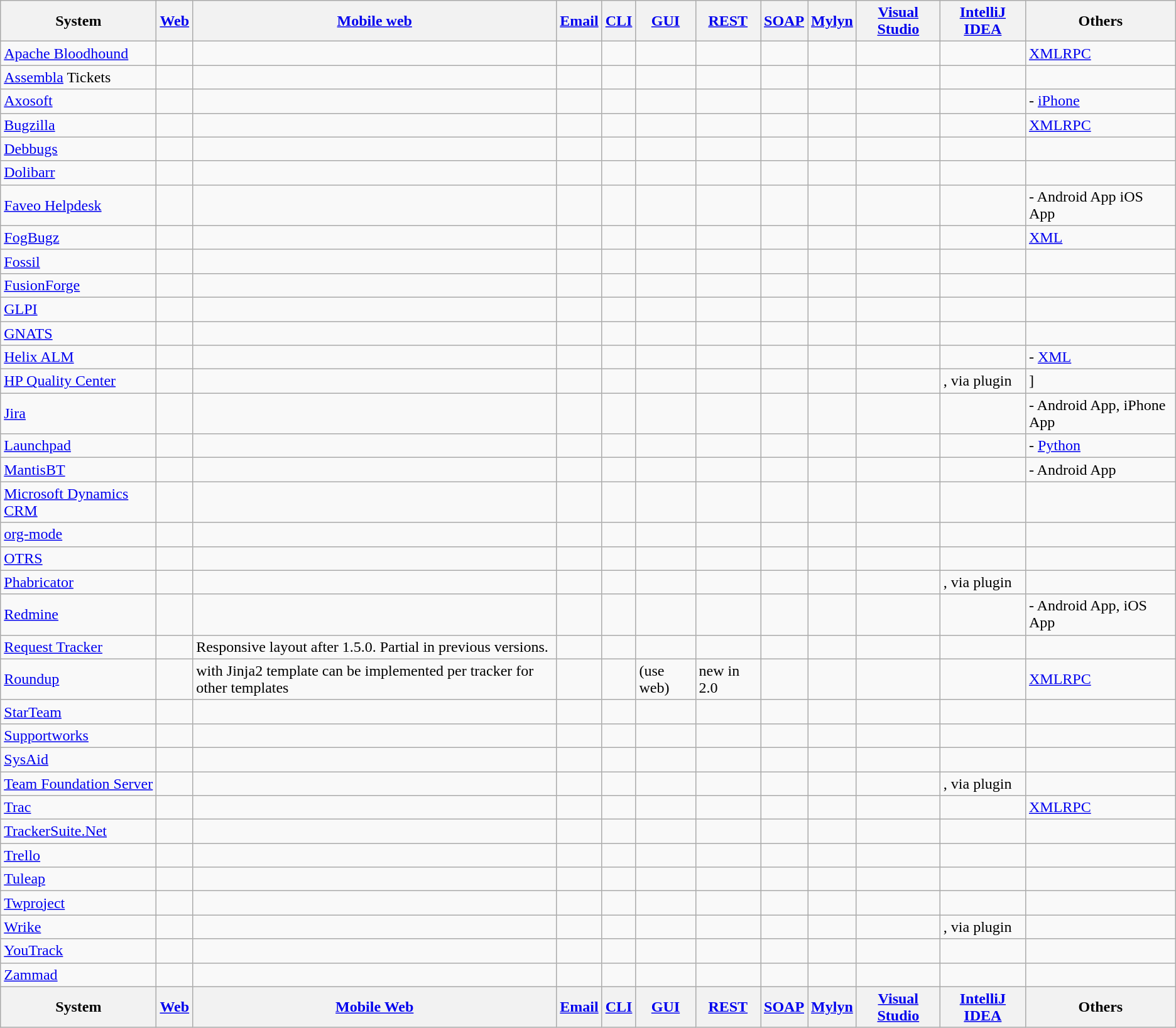<table class="sortable sort-under wikitable" style="width: auto">
<tr>
<th>System</th>
<th><a href='#'>Web</a></th>
<th><a href='#'>Mobile web</a></th>
<th><a href='#'>Email</a></th>
<th><a href='#'>CLI</a></th>
<th><a href='#'>GUI</a></th>
<th><a href='#'>REST</a></th>
<th><a href='#'>SOAP</a></th>
<th><a href='#'>Mylyn</a></th>
<th><a href='#'>Visual Studio</a></th>
<th><a href='#'>IntelliJ IDEA</a></th>
<th>Others</th>
</tr>
<tr>
<td><a href='#'>Apache Bloodhound</a></td>
<td></td>
<td></td>
<td></td>
<td></td>
<td></td>
<td></td>
<td></td>
<td></td>
<td></td>
<td></td>
<td> <a href='#'>XMLRPC</a></td>
</tr>
<tr>
<td><a href='#'>Assembla</a> Tickets</td>
<td></td>
<td></td>
<td></td>
<td></td>
<td></td>
<td></td>
<td></td>
<td></td>
<td></td>
<td></td>
<td></td>
</tr>
<tr>
<td><a href='#'>Axosoft</a></td>
<td></td>
<td></td>
<td></td>
<td></td>
<td></td>
<td></td>
<td></td>
<td></td>
<td></td>
<td></td>
<td> - <a href='#'>iPhone</a></td>
</tr>
<tr>
<td><a href='#'>Bugzilla</a></td>
<td></td>
<td></td>
<td></td>
<td></td>
<td></td>
<td></td>
<td></td>
<td></td>
<td></td>
<td></td>
<td> <a href='#'>XMLRPC</a></td>
</tr>
<tr>
<td><a href='#'>Debbugs</a></td>
<td></td>
<td></td>
<td></td>
<td></td>
<td></td>
<td></td>
<td></td>
<td></td>
<td></td>
<td></td>
<td></td>
</tr>
<tr>
<td><a href='#'>Dolibarr</a></td>
<td></td>
<td></td>
<td></td>
<td></td>
<td></td>
<td></td>
<td></td>
<td></td>
<td></td>
<td></td>
<td></td>
</tr>
<tr>
<td><a href='#'>Faveo Helpdesk</a></td>
<td></td>
<td></td>
<td></td>
<td></td>
<td></td>
<td></td>
<td></td>
<td></td>
<td></td>
<td></td>
<td> - Android App iOS App</td>
</tr>
<tr>
<td><a href='#'>FogBugz</a></td>
<td></td>
<td></td>
<td></td>
<td></td>
<td></td>
<td></td>
<td></td>
<td></td>
<td></td>
<td></td>
<td> <a href='#'>XML</a></td>
</tr>
<tr>
<td><a href='#'>Fossil</a></td>
<td></td>
<td></td>
<td></td>
<td></td>
<td></td>
<td></td>
<td></td>
<td></td>
<td></td>
<td></td>
<td></td>
</tr>
<tr>
<td><a href='#'>FusionForge</a></td>
<td></td>
<td></td>
<td></td>
<td></td>
<td></td>
<td></td>
<td></td>
<td></td>
<td></td>
<td></td>
<td></td>
</tr>
<tr>
<td><a href='#'>GLPI</a></td>
<td></td>
<td></td>
<td></td>
<td></td>
<td></td>
<td></td>
<td></td>
<td></td>
<td></td>
<td></td>
<td></td>
</tr>
<tr>
<td><a href='#'>GNATS</a></td>
<td></td>
<td></td>
<td></td>
<td></td>
<td></td>
<td></td>
<td></td>
<td></td>
<td></td>
<td></td>
<td></td>
</tr>
<tr>
<td><a href='#'>Helix ALM</a></td>
<td></td>
<td></td>
<td></td>
<td></td>
<td></td>
<td></td>
<td></td>
<td></td>
<td></td>
<td></td>
<td> - <a href='#'>XML</a></td>
</tr>
<tr>
<td><a href='#'>HP Quality Center</a></td>
<td></td>
<td></td>
<td></td>
<td></td>
<td></td>
<td></td>
<td></td>
<td></td>
<td></td>
<td>, via plugin</td>
<td>]</td>
</tr>
<tr>
<td><a href='#'>Jira</a></td>
<td></td>
<td></td>
<td></td>
<td></td>
<td></td>
<td></td>
<td></td>
<td></td>
<td></td>
<td></td>
<td> - Android App, iPhone App</td>
</tr>
<tr>
<td><a href='#'>Launchpad</a></td>
<td></td>
<td></td>
<td></td>
<td></td>
<td></td>
<td></td>
<td></td>
<td></td>
<td></td>
<td></td>
<td> - <a href='#'>Python</a></td>
</tr>
<tr>
<td><a href='#'>MantisBT</a></td>
<td></td>
<td></td>
<td></td>
<td></td>
<td></td>
<td></td>
<td></td>
<td></td>
<td></td>
<td></td>
<td> - Android App</td>
</tr>
<tr>
<td><a href='#'>Microsoft Dynamics CRM</a></td>
<td></td>
<td></td>
<td></td>
<td></td>
<td></td>
<td></td>
<td></td>
<td></td>
<td></td>
<td></td>
<td></td>
</tr>
<tr>
<td><a href='#'>org-mode</a></td>
<td></td>
<td></td>
<td></td>
<td></td>
<td></td>
<td></td>
<td></td>
<td></td>
<td></td>
<td></td>
<td></td>
</tr>
<tr>
<td><a href='#'>OTRS</a></td>
<td></td>
<td></td>
<td></td>
<td></td>
<td></td>
<td></td>
<td></td>
<td></td>
<td></td>
<td></td>
<td></td>
</tr>
<tr>
<td><a href='#'>Phabricator</a></td>
<td></td>
<td></td>
<td></td>
<td></td>
<td></td>
<td></td>
<td></td>
<td></td>
<td></td>
<td>, via plugin</td>
<td></td>
</tr>
<tr>
<td><a href='#'>Redmine</a></td>
<td></td>
<td></td>
<td></td>
<td> </td>
<td></td>
<td></td>
<td></td>
<td></td>
<td></td>
<td></td>
<td> - Android App, iOS App</td>
</tr>
<tr>
<td><a href='#'>Request Tracker</a></td>
<td></td>
<td> Responsive layout after 1.5.0. Partial in previous versions.</td>
<td></td>
<td></td>
<td></td>
<td></td>
<td></td>
<td></td>
<td></td>
<td></td>
<td></td>
</tr>
<tr>
<td><a href='#'>Roundup</a></td>
<td></td>
<td> with Jinja2 template can be implemented per tracker for other templates</td>
<td></td>
<td></td>
<td> (use web)</td>
<td> new in 2.0</td>
<td></td>
<td></td>
<td></td>
<td></td>
<td> <a href='#'>XMLRPC</a></td>
</tr>
<tr>
<td><a href='#'>StarTeam</a></td>
<td></td>
<td></td>
<td></td>
<td></td>
<td></td>
<td></td>
<td></td>
<td></td>
<td></td>
<td></td>
<td></td>
</tr>
<tr>
<td><a href='#'>Supportworks</a></td>
<td></td>
<td></td>
<td></td>
<td></td>
<td></td>
<td></td>
<td></td>
<td></td>
<td></td>
<td></td>
<td></td>
</tr>
<tr>
<td><a href='#'>SysAid</a></td>
<td></td>
<td></td>
<td></td>
<td></td>
<td></td>
<td></td>
<td></td>
<td></td>
<td></td>
<td></td>
<td></td>
</tr>
<tr>
<td><a href='#'>Team Foundation Server</a></td>
<td></td>
<td></td>
<td></td>
<td></td>
<td></td>
<td></td>
<td></td>
<td></td>
<td></td>
<td>, via plugin</td>
<td></td>
</tr>
<tr>
<td><a href='#'>Trac</a></td>
<td></td>
<td></td>
<td></td>
<td></td>
<td></td>
<td></td>
<td></td>
<td></td>
<td></td>
<td></td>
<td> <a href='#'>XMLRPC</a></td>
</tr>
<tr>
<td><a href='#'>TrackerSuite.Net</a></td>
<td></td>
<td></td>
<td></td>
<td></td>
<td></td>
<td></td>
<td></td>
<td></td>
<td></td>
<td></td>
<td></td>
</tr>
<tr>
<td><a href='#'>Trello</a></td>
<td></td>
<td></td>
<td></td>
<td></td>
<td></td>
<td></td>
<td></td>
<td></td>
<td></td>
<td></td>
<td></td>
</tr>
<tr>
<td><a href='#'>Tuleap</a></td>
<td></td>
<td></td>
<td></td>
<td></td>
<td></td>
<td></td>
<td></td>
<td></td>
<td></td>
<td></td>
<td></td>
</tr>
<tr>
<td><a href='#'>Twproject</a></td>
<td></td>
<td></td>
<td></td>
<td></td>
<td></td>
<td></td>
<td></td>
<td></td>
<td></td>
<td></td>
<td></td>
</tr>
<tr>
<td><a href='#'>Wrike</a></td>
<td></td>
<td></td>
<td></td>
<td></td>
<td></td>
<td></td>
<td></td>
<td></td>
<td></td>
<td>, via plugin</td>
<td></td>
</tr>
<tr>
<td><a href='#'>YouTrack</a></td>
<td></td>
<td></td>
<td></td>
<td></td>
<td></td>
<td></td>
<td></td>
<td></td>
<td></td>
<td></td>
<td></td>
</tr>
<tr>
<td><a href='#'>Zammad</a></td>
<td></td>
<td></td>
<td></td>
<td></td>
<td></td>
<td></td>
<td></td>
<td></td>
<td></td>
<td></td>
<td></td>
</tr>
<tr class="sortbottom">
<th>System</th>
<th><a href='#'>Web</a></th>
<th><a href='#'>Mobile Web</a></th>
<th><a href='#'>Email</a></th>
<th><a href='#'>CLI</a></th>
<th><a href='#'>GUI</a></th>
<th><a href='#'>REST</a></th>
<th><a href='#'>SOAP</a></th>
<th><a href='#'>Mylyn</a></th>
<th><a href='#'>Visual Studio</a></th>
<th><a href='#'>IntelliJ IDEA</a></th>
<th>Others</th>
</tr>
</table>
